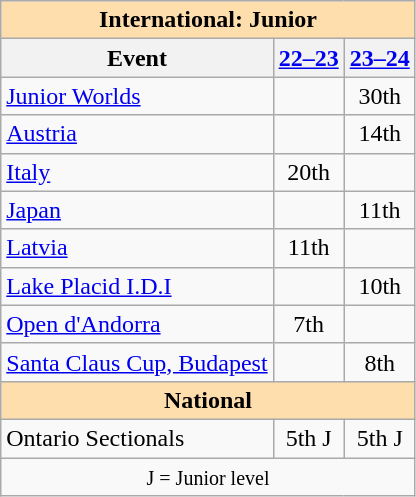<table class="wikitable" style="text-align:center">
<tr>
<th style="background-color: #ffdead; " colspan=3 align=center>International: Junior</th>
</tr>
<tr>
<th>Event</th>
<th><a href='#'>22–23</a></th>
<th><a href='#'>23–24</a></th>
</tr>
<tr>
<td align=left><a href='#'>Junior Worlds</a></td>
<td></td>
<td>30th</td>
</tr>
<tr>
<td align=left> <a href='#'>Austria</a></td>
<td></td>
<td>14th</td>
</tr>
<tr>
<td align=left> <a href='#'>Italy</a></td>
<td>20th</td>
<td></td>
</tr>
<tr>
<td align=left> <a href='#'>Japan</a></td>
<td></td>
<td>11th</td>
</tr>
<tr>
<td align=left> <a href='#'>Latvia</a></td>
<td>11th</td>
<td></td>
</tr>
<tr>
<td align=left><a href='#'>Lake Placid I.D.I</a></td>
<td></td>
<td>10th</td>
</tr>
<tr>
<td align=left><a href='#'>Open d'Andorra</a></td>
<td>7th</td>
<td></td>
</tr>
<tr>
<td><a href='#'>Santa Claus Cup, Budapest</a></td>
<td></td>
<td>8th</td>
</tr>
<tr>
<th style="background-color: #ffdead; " colspan=3 align=center>National</th>
</tr>
<tr>
<td align=left>Ontario Sectionals</td>
<td>5th J</td>
<td>5th J</td>
</tr>
<tr>
<td colspan=3 align=center><small> J = Junior level </small></td>
</tr>
</table>
